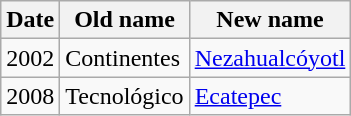<table class="wikitable sortable">
<tr>
<th>Date</th>
<th>Old name</th>
<th>New name</th>
</tr>
<tr>
<td>2002</td>
<td>Continentes</td>
<td><a href='#'>Nezahualcóyotl</a></td>
</tr>
<tr>
<td>2008</td>
<td>Tecnológico</td>
<td><a href='#'>Ecatepec</a></td>
</tr>
</table>
